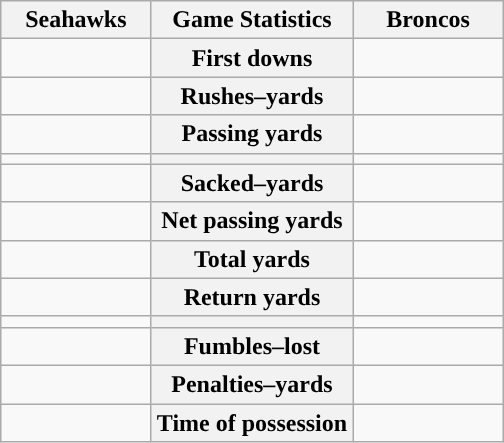<table class="wikitable" style="margin: 1em auto 1em auto">
<tr>
<th style="width:30%;">Seahawks</th>
<th style="width:40%;">Game Statistics</th>
<th style="width:30%;">Broncos</th>
</tr>
<tr>
<td style="text-align:right;"></td>
<th>First downs</th>
<td></td>
</tr>
<tr>
<td style="text-align:right;"></td>
<th>Rushes–yards</th>
<td></td>
</tr>
<tr>
<td style="text-align:right;"></td>
<th>Passing yards</th>
<td></td>
</tr>
<tr>
<td style="text-align:right;"></td>
<th></th>
<td></td>
</tr>
<tr>
<td style="text-align:right;"></td>
<th>Sacked–yards</th>
<td></td>
</tr>
<tr>
<td style="text-align:right;"></td>
<th>Net passing yards</th>
<td></td>
</tr>
<tr>
<td style="text-align:right;"></td>
<th>Total yards</th>
<td></td>
</tr>
<tr>
<td style="text-align:right;"></td>
<th>Return yards</th>
<td></td>
</tr>
<tr>
<td style="text-align:right;"></td>
<th></th>
<td></td>
</tr>
<tr>
<td style="text-align:right;"></td>
<th>Fumbles–lost</th>
<td></td>
</tr>
<tr>
<td style="text-align:right;"></td>
<th>Penalties–yards</th>
<td></td>
</tr>
<tr>
<td style="text-align:right;"></td>
<th>Time of possession</th>
<td></td>
</tr>
</table>
